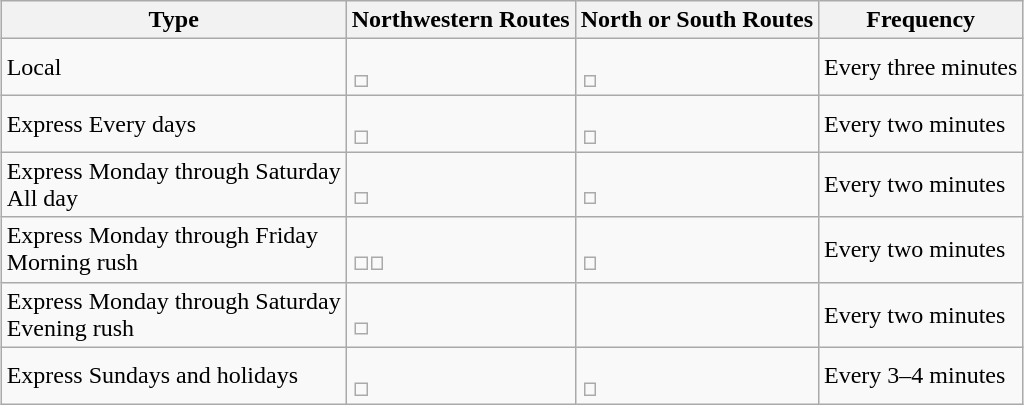<table class="wikitable" style="margin: 1em auto;">
<tr>
<th>Type</th>
<th>Northwestern Routes</th>
<th>North or South Routes</th>
<th>Frequency</th>
</tr>
<tr>
<td>Local</td>
<td><br><table style="border:0px;">
<tr>
<td></td>
</tr>
</table>
</td>
<td><br><table style="border:0px;">
<tr>
<td></td>
</tr>
</table>
</td>
<td>Every three minutes</td>
</tr>
<tr>
<td>Express Every days</td>
<td><br><table style="border:0px;">
<tr>
<td></td>
</tr>
</table>
</td>
<td><br><table style="border:0px;">
<tr>
<td></td>
</tr>
</table>
</td>
<td>Every two minutes</td>
</tr>
<tr>
<td>Express Monday through Saturday<br>All day</td>
<td><br><table style="border:0px;">
<tr>
<td></td>
</tr>
</table>
</td>
<td><br><table style="border:0px;">
<tr>
<td></td>
</tr>
</table>
</td>
<td>Every two minutes</td>
</tr>
<tr>
<td>Express Monday through Friday<br>Morning rush</td>
<td><br><table style="border:0px;">
<tr>
<td></td>
<td></td>
</tr>
</table>
</td>
<td><br><table style="border:0px;">
<tr>
<td></td>
</tr>
</table>
</td>
<td>Every two minutes</td>
</tr>
<tr>
<td>Express Monday through Saturday<br>Evening rush</td>
<td><br><table style="border:0px;">
<tr>
<td></td>
</tr>
</table>
</td>
<td></td>
<td>Every two minutes</td>
</tr>
<tr>
<td>Express Sundays and holidays</td>
<td><br><table style="border:0px;">
<tr>
<td></td>
</tr>
</table>
</td>
<td><br><table style="border:0px;">
<tr>
<td></td>
</tr>
</table>
</td>
<td>Every 3–4 minutes</td>
</tr>
</table>
